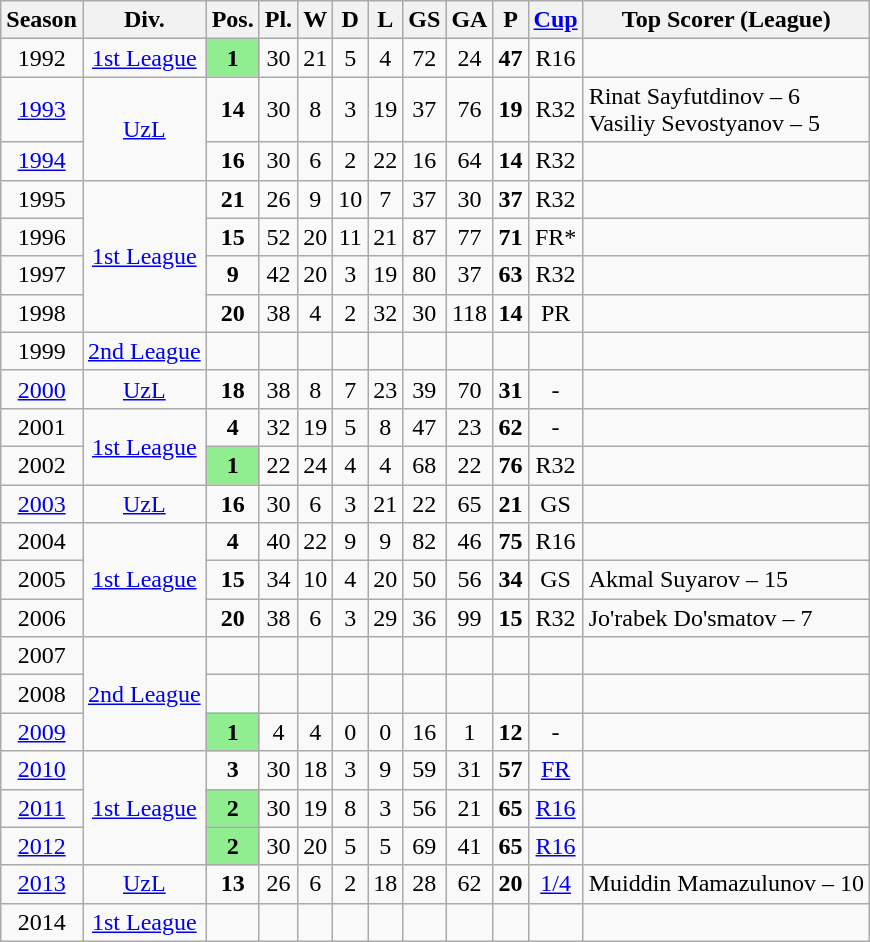<table class="wikitable" style="text-align: center;">
<tr>
<th>Season</th>
<th>Div.</th>
<th>Pos.</th>
<th>Pl.</th>
<th>W</th>
<th>D</th>
<th>L</th>
<th>GS</th>
<th>GA</th>
<th>P</th>
<th><a href='#'>Cup</a></th>
<th>Top Scorer (League)</th>
</tr>
<tr>
<td>1992</td>
<td rowspan="1"><a href='#'>1st League</a></td>
<td bgcolor="lightgreen"><strong>1</strong></td>
<td>30</td>
<td>21</td>
<td>5</td>
<td>4</td>
<td>72</td>
<td>24</td>
<td><strong>47</strong></td>
<td>R16</td>
<td></td>
</tr>
<tr>
<td><a href='#'>1993</a></td>
<td rowspan="2"><a href='#'>UzL</a></td>
<td><strong>14</strong></td>
<td>30</td>
<td>8</td>
<td>3</td>
<td>19</td>
<td>37</td>
<td>76</td>
<td><strong>19</strong></td>
<td>R32</td>
<td align="left"> Rinat Sayfutdinov – 6 <br>  Vasiliy Sevostyanov – 5</td>
</tr>
<tr>
<td><a href='#'>1994</a></td>
<td><strong>16</strong></td>
<td>30</td>
<td>6</td>
<td>2</td>
<td>22</td>
<td>16</td>
<td>64</td>
<td><strong>14</strong></td>
<td>R32</td>
<td></td>
</tr>
<tr>
<td>1995</td>
<td rowspan="4"><a href='#'>1st League</a></td>
<td><strong>21</strong></td>
<td>26</td>
<td>9</td>
<td>10</td>
<td>7</td>
<td>37</td>
<td>30</td>
<td><strong>37</strong></td>
<td>R32</td>
<td></td>
</tr>
<tr>
<td>1996</td>
<td><strong>15</strong></td>
<td>52</td>
<td>20</td>
<td>11</td>
<td>21</td>
<td>87</td>
<td>77</td>
<td><strong>71</strong></td>
<td>FR*</td>
<td></td>
</tr>
<tr>
<td>1997</td>
<td><strong>9</strong></td>
<td>42</td>
<td>20</td>
<td>3</td>
<td>19</td>
<td>80</td>
<td>37</td>
<td><strong>63</strong></td>
<td>R32</td>
<td></td>
</tr>
<tr>
<td>1998</td>
<td><strong>20</strong></td>
<td>38</td>
<td>4</td>
<td>2</td>
<td>32</td>
<td>30</td>
<td>118</td>
<td><strong>14</strong></td>
<td>PR</td>
<td></td>
</tr>
<tr>
<td>1999</td>
<td rowspan="1"><a href='#'>2nd League</a></td>
<td></td>
<td></td>
<td></td>
<td></td>
<td></td>
<td></td>
<td></td>
<td></td>
<td></td>
<td></td>
</tr>
<tr>
<td><a href='#'>2000</a></td>
<td rowspan="1"><a href='#'>UzL</a></td>
<td><strong>18</strong></td>
<td>38</td>
<td>8</td>
<td>7</td>
<td>23</td>
<td>39</td>
<td>70</td>
<td><strong>31</strong></td>
<td>-</td>
<td></td>
</tr>
<tr>
<td>2001</td>
<td rowspan="2"><a href='#'>1st League</a></td>
<td><strong>4</strong></td>
<td>32</td>
<td>19</td>
<td>5</td>
<td>8</td>
<td>47</td>
<td>23</td>
<td><strong>62</strong></td>
<td>-</td>
<td></td>
</tr>
<tr>
<td>2002</td>
<td bgcolor="lightgreen"><strong>1</strong></td>
<td>22</td>
<td>24</td>
<td>4</td>
<td>4</td>
<td>68</td>
<td>22</td>
<td><strong>76</strong></td>
<td>R32</td>
<td></td>
</tr>
<tr>
<td><a href='#'>2003</a></td>
<td rowspan="1"><a href='#'>UzL</a></td>
<td><strong>16</strong></td>
<td>30</td>
<td>6</td>
<td>3</td>
<td>21</td>
<td>22</td>
<td>65</td>
<td><strong>21</strong></td>
<td>GS</td>
<td></td>
</tr>
<tr>
<td>2004</td>
<td rowspan="3"><a href='#'>1st League</a></td>
<td><strong>4</strong></td>
<td>40</td>
<td>22</td>
<td>9</td>
<td>9</td>
<td>82</td>
<td>46</td>
<td><strong>75</strong></td>
<td>R16</td>
<td></td>
</tr>
<tr>
<td>2005</td>
<td><strong>15</strong></td>
<td>34</td>
<td>10</td>
<td>4</td>
<td>20</td>
<td>50</td>
<td>56</td>
<td><strong>34</strong></td>
<td>GS</td>
<td align="left"> Akmal Suyarov – 15</td>
</tr>
<tr>
<td>2006</td>
<td><strong>20</strong></td>
<td>38</td>
<td>6</td>
<td>3</td>
<td>29</td>
<td>36</td>
<td>99</td>
<td><strong>15</strong></td>
<td>R32</td>
<td align="left"> Jo'rabek Do'smatov – 7</td>
</tr>
<tr>
<td>2007</td>
<td rowspan="3"><a href='#'>2nd League</a></td>
<td></td>
<td></td>
<td></td>
<td></td>
<td></td>
<td></td>
<td></td>
<td></td>
<td></td>
<td></td>
</tr>
<tr>
<td>2008</td>
<td></td>
<td></td>
<td></td>
<td></td>
<td></td>
<td></td>
<td></td>
<td></td>
<td></td>
<td></td>
</tr>
<tr>
<td><a href='#'>2009</a></td>
<td bgcolor="lightgreen"><strong>1</strong></td>
<td>4</td>
<td>4</td>
<td>0</td>
<td>0</td>
<td>16</td>
<td>1</td>
<td><strong>12</strong></td>
<td>-</td>
<td></td>
</tr>
<tr>
<td><a href='#'>2010</a></td>
<td rowspan="3"><a href='#'>1st League</a></td>
<td><strong>3</strong></td>
<td>30</td>
<td>18</td>
<td>3</td>
<td>9</td>
<td>59</td>
<td>31</td>
<td><strong>57</strong></td>
<td><a href='#'>FR</a></td>
<td></td>
</tr>
<tr>
<td><a href='#'>2011</a></td>
<td bgcolor="lightgreen"><strong>2</strong></td>
<td>30</td>
<td>19</td>
<td>8</td>
<td>3</td>
<td>56</td>
<td>21</td>
<td><strong>65</strong></td>
<td><a href='#'>R16</a></td>
<td></td>
</tr>
<tr>
<td><a href='#'>2012</a></td>
<td bgcolor="lightgreen"><strong>2</strong></td>
<td>30</td>
<td>20</td>
<td>5</td>
<td>5</td>
<td>69</td>
<td>41</td>
<td><strong>65</strong></td>
<td><a href='#'>R16</a></td>
<td></td>
</tr>
<tr>
<td><a href='#'>2013</a></td>
<td><a href='#'>UzL</a></td>
<td><strong>13</strong></td>
<td>26</td>
<td>6</td>
<td>2</td>
<td>18</td>
<td>28</td>
<td>62</td>
<td><strong>20</strong></td>
<td><a href='#'>1/4</a></td>
<td align="left"> Muiddin Mamazulunov – 10</td>
</tr>
<tr>
<td>2014</td>
<td><a href='#'>1st League</a></td>
<td></td>
<td></td>
<td></td>
<td></td>
<td></td>
<td></td>
<td></td>
<td></td>
<td></td>
<td></td>
</tr>
</table>
